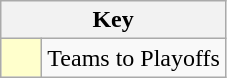<table class="wikitable" style="text-align: center;">
<tr>
<th colspan=2>Key</th>
</tr>
<tr>
<td style="background:#ffffcc; width:20px;"></td>
<td align=left>Teams to Playoffs</td>
</tr>
</table>
